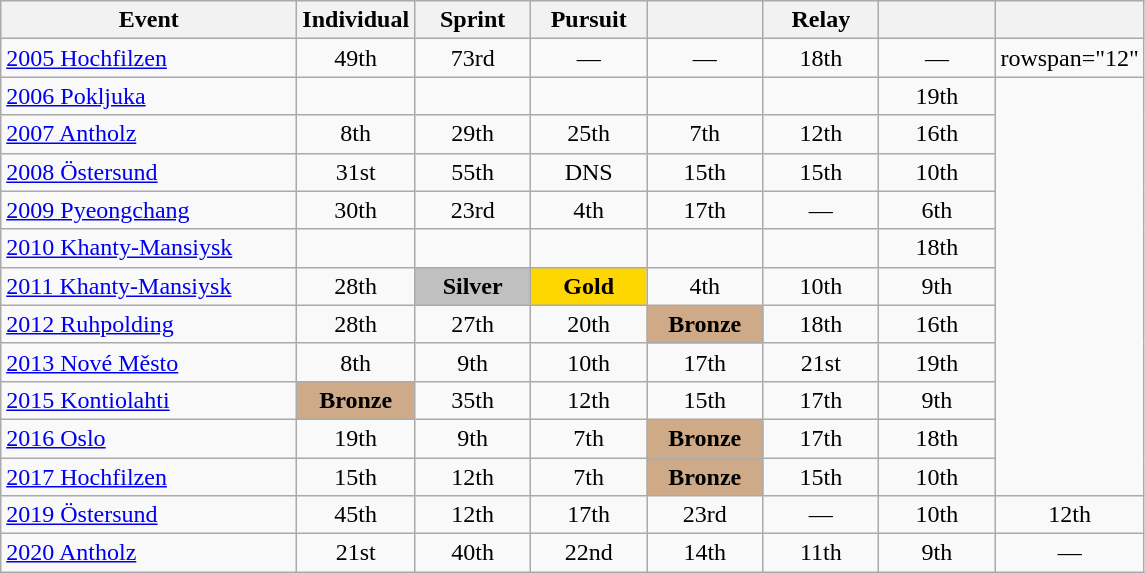<table class="wikitable" style="text-align: center;">
<tr ">
<th style="width:190px;">Event</th>
<th style="width:70px;">Individual</th>
<th style="width:70px;">Sprint</th>
<th style="width:70px;">Pursuit</th>
<th style="width:70px;"></th>
<th style="width:70px;">Relay</th>
<th style="width:70px;"></th>
<th style="width:70px;"></th>
</tr>
<tr>
<td align=left> <a href='#'>2005 Hochfilzen</a></td>
<td style="text-align:center; width:70px;">49th</td>
<td style="text-align:center; width:70px;">73rd</td>
<td style="text-align:center; width:70px;">—</td>
<td style="text-align:center; width:70px;">—</td>
<td style="text-align:center; width:70px;">18th</td>
<td style="text-align:center; width:70px;">—</td>
<td>rowspan="12" </td>
</tr>
<tr>
<td align=left> <a href='#'>2006 Pokljuka</a></td>
<td></td>
<td></td>
<td></td>
<td></td>
<td></td>
<td style="text-align:center;">19th</td>
</tr>
<tr>
<td align=left> <a href='#'>2007 Antholz</a></td>
<td style="text-align:center; width:70px;">8th</td>
<td style="text-align:center; width:70px;">29th</td>
<td style="text-align:center; width:70px;">25th</td>
<td style="text-align:center; width:70px;">7th</td>
<td style="text-align:center; width:70px;">12th</td>
<td style="text-align:center; width:70px;">16th</td>
</tr>
<tr>
<td align=left> <a href='#'>2008 Östersund</a></td>
<td style="text-align:center; width:70px;">31st</td>
<td style="text-align:center; width:70px;">55th</td>
<td style="text-align:center; width:70px;">DNS</td>
<td style="text-align:center; width:70px;">15th</td>
<td style="text-align:center; width:70px;">15th</td>
<td style="text-align:center; width:70px;">10th</td>
</tr>
<tr>
<td align=left> <a href='#'>2009 Pyeongchang</a></td>
<td style="text-align:center; width:70px;">30th</td>
<td style="text-align:center; width:70px;">23rd</td>
<td style="text-align:center; width:70px;">4th</td>
<td style="text-align:center; width:70px;">17th</td>
<td style="text-align:center; width:70px;">—</td>
<td style="text-align:center; width:70px;">6th</td>
</tr>
<tr>
<td align=left> <a href='#'>2010 Khanty-Mansiysk</a></td>
<td></td>
<td></td>
<td></td>
<td></td>
<td></td>
<td style="text-align:center;">18th</td>
</tr>
<tr>
<td align=left> <a href='#'>2011 Khanty-Mansiysk</a></td>
<td style="text-align:center; width:70px;">28th</td>
<td style="background:silver; width:70px;"><strong>Silver</strong></td>
<td style="background:gold; width:70px;"><strong>Gold</strong></td>
<td style="text-align:center; width:70px;">4th</td>
<td style="text-align:center; width:70px;">10th</td>
<td style="text-align:center; width:70px;">9th</td>
</tr>
<tr>
<td align=left> <a href='#'>2012 Ruhpolding</a></td>
<td style="text-align:center; width:70px;">28th</td>
<td style="text-align:center; width:70px;">27th</td>
<td style="text-align:center; width:70px;">20th</td>
<td style="background:#cfaa88;"><strong>Bronze</strong></td>
<td style="text-align:center; width:70px;">18th</td>
<td style="text-align:center; width:70px;">16th</td>
</tr>
<tr>
<td align=left> <a href='#'>2013 Nové Město</a></td>
<td style="text-align:center; width:70px;">8th</td>
<td style="text-align:center; width:70px;">9th</td>
<td style="text-align:center; width:70px;">10th</td>
<td style="text-align:center; width:70px;">17th</td>
<td style="text-align:center; width:70px;">21st</td>
<td style="text-align:center; width:70px;">19th</td>
</tr>
<tr>
<td align=left> <a href='#'>2015 Kontiolahti</a></td>
<td style="background:#cfaa88;"><strong>Bronze</strong></td>
<td style="text-align:center; width:70px;">35th</td>
<td style="text-align:center; width:70px;">12th</td>
<td style="text-align:center; width:70px;">15th</td>
<td style="text-align:center; width:70px;">17th</td>
<td style="text-align:center; width:70px;">9th</td>
</tr>
<tr>
<td align=left> <a href='#'>2016 Oslo</a></td>
<td style="text-align:center; width:70px;">19th</td>
<td style="text-align:center; width:70px;">9th</td>
<td style="text-align:center; width:70px;">7th</td>
<td style="background:#cfaa88;"><strong>Bronze</strong></td>
<td style="text-align:center; width:70px;">17th</td>
<td style="text-align:center; width:70px;">18th</td>
</tr>
<tr>
<td align=left> <a href='#'>2017 Hochfilzen</a></td>
<td style="text-align:center; width:70px;">15th</td>
<td style="text-align:center; width:70px;">12th</td>
<td style="text-align:center; width:70px;">7th</td>
<td style="background:#cfaa88;"><strong>Bronze</strong></td>
<td style="text-align:center; width:70px;">15th</td>
<td style="text-align:center; width:70px;">10th</td>
</tr>
<tr>
<td align=left> <a href='#'>2019 Östersund</a></td>
<td style="text-align:center; width:70px;">45th</td>
<td style="text-align:center; width:70px;">12th</td>
<td style="text-align:center; width:70px;">17th</td>
<td style="text-align:center; width:70px;">23rd</td>
<td style="text-align:center; width:70px;">—</td>
<td style="text-align:center; width:70px;">10th</td>
<td style="text-align:center; width:70px;">12th</td>
</tr>
<tr>
<td align=left> <a href='#'>2020 Antholz</a></td>
<td style="text-align:center; width:70px;">21st</td>
<td style="text-align:center; width:70px;">40th</td>
<td style="text-align:center; width:70px;">22nd</td>
<td style="text-align:center; width:70px;">14th</td>
<td style="text-align:center; width:70px;">11th</td>
<td style="text-align:center; width:70px;">9th</td>
<td style="text-align:center; width:70px;">—</td>
</tr>
</table>
